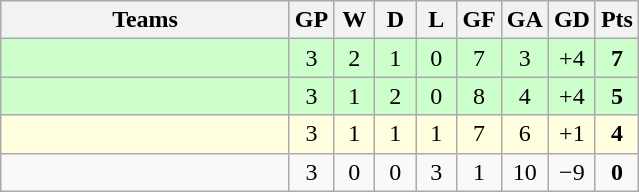<table class="wikitable" style="text-align:center">
<tr>
<th width=185>Teams</th>
<th width=20>GP</th>
<th width=20>W</th>
<th width=20>D</th>
<th width=20>L</th>
<th width=20>GF</th>
<th width=20>GA</th>
<th width=20>GD</th>
<th width=20>Pts</th>
</tr>
<tr align=center style="background:#ccffcc;">
<td style="text-align:left;"></td>
<td>3</td>
<td>2</td>
<td>1</td>
<td>0</td>
<td>7</td>
<td>3</td>
<td>+4</td>
<td><strong>7</strong></td>
</tr>
<tr align=center style="background:#ccffcc;">
<td style="text-align:left;"></td>
<td>3</td>
<td>1</td>
<td>2</td>
<td>0</td>
<td>8</td>
<td>4</td>
<td>+4</td>
<td><strong>5</strong></td>
</tr>
<tr align=center style="background:lightyellow;">
<td style="text-align:left;"></td>
<td>3</td>
<td>1</td>
<td>1</td>
<td>1</td>
<td>7</td>
<td>6</td>
<td>+1</td>
<td><strong>4</strong></td>
</tr>
<tr align=center>
<td style="text-align:left;"></td>
<td>3</td>
<td>0</td>
<td>0</td>
<td>3</td>
<td>1</td>
<td>10</td>
<td>−9</td>
<td><strong>0</strong></td>
</tr>
</table>
